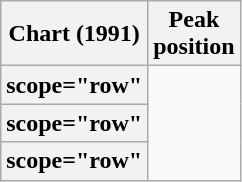<table class="wikitable plainrowheaders sortable">
<tr>
<th scope="col">Chart (1991)</th>
<th scope="col">Peak<br>position</th>
</tr>
<tr>
<th>scope="row" </th>
</tr>
<tr>
<th>scope="row" </th>
</tr>
<tr>
<th>scope="row" </th>
</tr>
</table>
